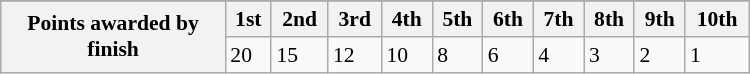<table class="wikitable" width="100%" align=center style="font-size:90%; max-width: 500px;">
<tr>
</tr>
<tr style="background:#efefef;">
<th rowspan=2 width=30%>Points awarded by finish</th>
<th>1st</th>
<th>2nd</th>
<th>3rd</th>
<th>4th</th>
<th>5th</th>
<th>6th</th>
<th>7th</th>
<th>8th</th>
<th>9th</th>
<th>10th</th>
</tr>
<tr>
<td>20</td>
<td>15</td>
<td>12</td>
<td>10</td>
<td>8</td>
<td>6</td>
<td>4</td>
<td>3</td>
<td>2</td>
<td>1</td>
</tr>
</table>
